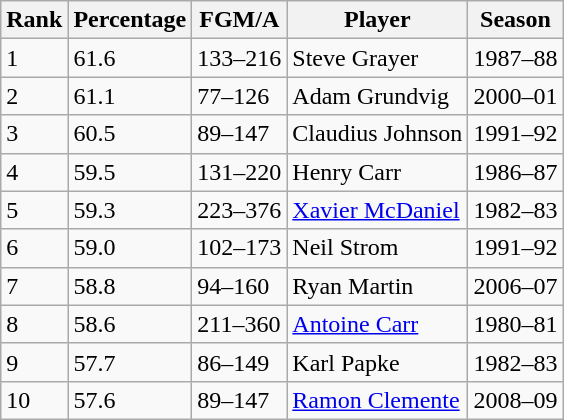<table class="wikitable">
<tr>
<th>Rank</th>
<th>Percentage</th>
<th>FGM/A</th>
<th>Player</th>
<th>Season</th>
</tr>
<tr>
<td>1</td>
<td>61.6</td>
<td>133–216</td>
<td>Steve Grayer</td>
<td>1987–88</td>
</tr>
<tr>
<td>2</td>
<td>61.1</td>
<td>77–126</td>
<td>Adam Grundvig</td>
<td>2000–01</td>
</tr>
<tr>
<td>3</td>
<td>60.5</td>
<td>89–147</td>
<td>Claudius Johnson</td>
<td>1991–92</td>
</tr>
<tr>
<td>4</td>
<td>59.5</td>
<td>131–220</td>
<td>Henry Carr</td>
<td>1986–87</td>
</tr>
<tr>
<td>5</td>
<td>59.3</td>
<td>223–376</td>
<td><a href='#'>Xavier McDaniel</a></td>
<td>1982–83</td>
</tr>
<tr>
<td>6</td>
<td>59.0</td>
<td>102–173</td>
<td>Neil Strom</td>
<td>1991–92</td>
</tr>
<tr>
<td>7</td>
<td>58.8</td>
<td>94–160</td>
<td>Ryan Martin</td>
<td>2006–07</td>
</tr>
<tr>
<td>8</td>
<td>58.6</td>
<td>211–360</td>
<td><a href='#'>Antoine Carr</a></td>
<td>1980–81</td>
</tr>
<tr>
<td>9</td>
<td>57.7</td>
<td>86–149</td>
<td>Karl Papke</td>
<td>1982–83</td>
</tr>
<tr>
<td>10</td>
<td>57.6</td>
<td>89–147</td>
<td><a href='#'>Ramon Clemente</a></td>
<td>2008–09</td>
</tr>
</table>
